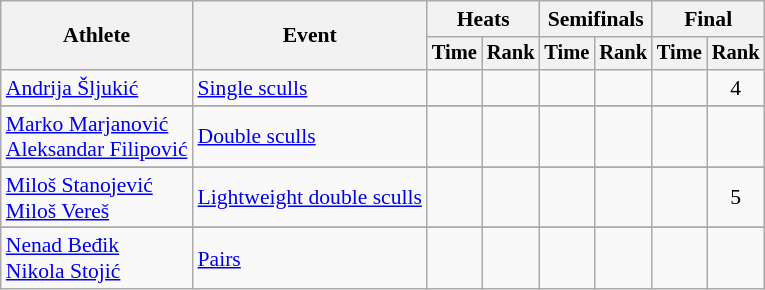<table class=wikitable style="font-size:90%;">
<tr>
<th rowspan=2>Athlete</th>
<th rowspan=2>Event</th>
<th colspan=2>Heats</th>
<th colspan=2>Semifinals</th>
<th colspan=2>Final</th>
</tr>
<tr style="font-size:95%">
<th>Time</th>
<th>Rank</th>
<th>Time</th>
<th>Rank</th>
<th>Time</th>
<th>Rank</th>
</tr>
<tr align=center>
<td align=left><a href='#'>Andrija Šljukić</a></td>
<td align=left><a href='#'>Single sculls</a></td>
<td></td>
<td></td>
<td></td>
<td></td>
<td></td>
<td>4</td>
</tr>
<tr>
</tr>
<tr align=center>
<td align=left><a href='#'>Marko Marjanović</a><br><a href='#'>Aleksandar Filipović</a></td>
<td align=left><a href='#'>Double sculls</a></td>
<td></td>
<td></td>
<td></td>
<td></td>
<td></td>
<td></td>
</tr>
<tr>
</tr>
<tr align=center>
<td align=left><a href='#'>Miloš Stanojević</a><br><a href='#'>Miloš Vereš</a></td>
<td align=left><a href='#'>Lightweight double sculls</a></td>
<td></td>
<td></td>
<td></td>
<td></td>
<td></td>
<td>5</td>
</tr>
<tr>
</tr>
<tr align=center>
<td align=left><a href='#'>Nenad Beđik</a><br><a href='#'>Nikola Stojić</a></td>
<td align=left><a href='#'>Pairs</a></td>
<td></td>
<td></td>
<td></td>
<td></td>
<td></td>
<td></td>
</tr>
</table>
